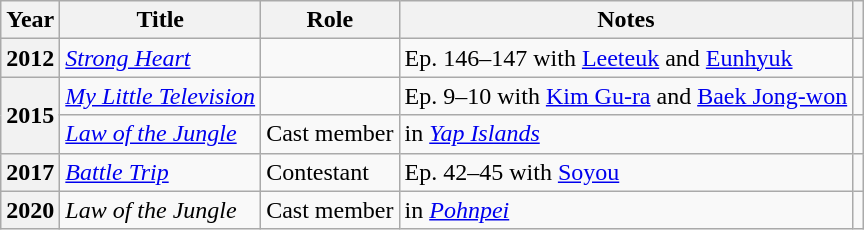<table class="wikitable plainrowheaders sortable">
<tr>
<th scope="col">Year</th>
<th scope="col">Title</th>
<th scope="col">Role</th>
<th scope="col">Notes</th>
<th scope="col" class="unsortable"></th>
</tr>
<tr>
<th scope="row">2012</th>
<td><em><a href='#'>Strong Heart</a></em></td>
<td></td>
<td>Ep. 146–147 with <a href='#'>Leeteuk</a> and <a href='#'>Eunhyuk</a></td>
<td style="text-align:center"></td>
</tr>
<tr>
<th scope="row" rowspan="2">2015</th>
<td><em><a href='#'>My Little Television</a></em></td>
<td></td>
<td>Ep. 9–10 with <a href='#'>Kim Gu-ra</a> and <a href='#'>Baek Jong-won</a></td>
<td style="text-align:center"></td>
</tr>
<tr>
<td><em><a href='#'>Law of the Jungle</a></em></td>
<td>Cast member</td>
<td>in <em><a href='#'>Yap Islands</a></em></td>
<td style="text-align:center"></td>
</tr>
<tr>
<th scope="row">2017</th>
<td><em><a href='#'>Battle Trip</a></em></td>
<td>Contestant</td>
<td>Ep. 42–45 with <a href='#'>Soyou</a></td>
<td style="text-align:center"></td>
</tr>
<tr>
<th scope="row">2020</th>
<td><em>Law of the Jungle</em></td>
<td>Cast member</td>
<td>in <em><a href='#'>Pohnpei</a></em></td>
<td style="text-align:center"></td>
</tr>
</table>
